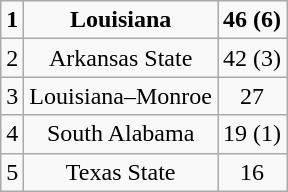<table class="wikitable" style="display: inline-table;">
<tr align="center">
<td><strong>1</strong></td>
<td><strong>Louisiana</strong></td>
<td><strong>46 (6)</strong></td>
</tr>
<tr align="center">
<td>2</td>
<td>Arkansas State</td>
<td>42 (3)</td>
</tr>
<tr align="center">
<td>3</td>
<td>Louisiana–Monroe</td>
<td>27</td>
</tr>
<tr align="center">
<td>4</td>
<td>South Alabama</td>
<td>19 (1)</td>
</tr>
<tr align="center">
<td>5</td>
<td>Texas State</td>
<td>16</td>
</tr>
</table>
